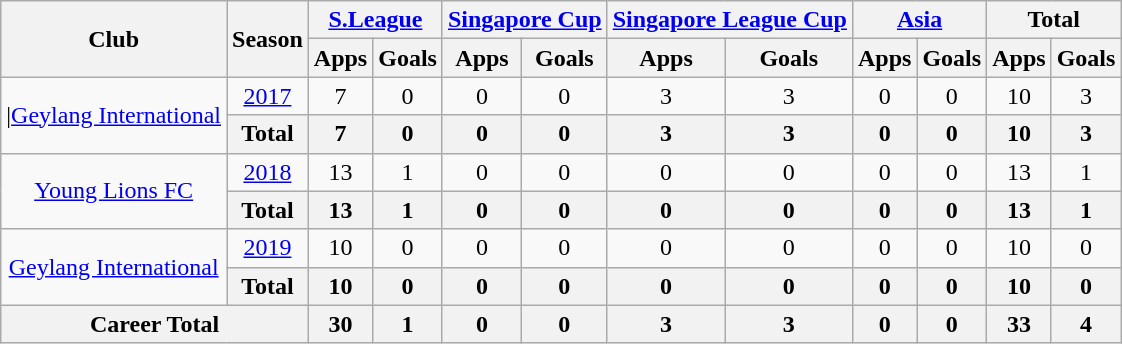<table style="text-align:center" class="wikitable">
<tr>
<th rowspan="2">Club</th>
<th rowspan="2">Season</th>
<th colspan="2"><a href='#'>S.League</a></th>
<th colspan="2"><a href='#'>Singapore Cup</a></th>
<th colspan="2"><a href='#'>Singapore League Cup</a></th>
<th colspan="2"><a href='#'>Asia</a></th>
<th colspan="2">Total</th>
</tr>
<tr>
<th>Apps</th>
<th>Goals</th>
<th>Apps</th>
<th>Goals</th>
<th>Apps</th>
<th>Goals</th>
<th>Apps</th>
<th>Goals</th>
<th>Apps</th>
<th>Goals</th>
</tr>
<tr>
<td rowspan="2">|<a href='#'>Geylang International</a></td>
<td><a href='#'>2017</a></td>
<td>7</td>
<td>0</td>
<td>0</td>
<td>0</td>
<td>3</td>
<td>3</td>
<td>0</td>
<td>0</td>
<td>10</td>
<td>3</td>
</tr>
<tr>
<th>Total</th>
<th>7</th>
<th>0</th>
<th>0</th>
<th>0</th>
<th>3</th>
<th>3</th>
<th>0</th>
<th>0</th>
<th>10</th>
<th>3</th>
</tr>
<tr>
<td rowspan="2"><a href='#'>Young Lions FC</a></td>
<td><a href='#'>2018</a></td>
<td>13</td>
<td>1</td>
<td>0</td>
<td>0</td>
<td>0</td>
<td>0</td>
<td>0</td>
<td>0</td>
<td>13</td>
<td>1</td>
</tr>
<tr>
<th>Total</th>
<th>13</th>
<th>1</th>
<th>0</th>
<th>0</th>
<th>0</th>
<th>0</th>
<th>0</th>
<th>0</th>
<th>13</th>
<th>1</th>
</tr>
<tr>
<td rowspan="2"><a href='#'>Geylang International</a></td>
<td><a href='#'>2019</a></td>
<td>10</td>
<td>0</td>
<td>0</td>
<td>0</td>
<td>0</td>
<td>0</td>
<td>0</td>
<td>0</td>
<td>10</td>
<td>0</td>
</tr>
<tr>
<th>Total</th>
<th>10</th>
<th>0</th>
<th>0</th>
<th>0</th>
<th>0</th>
<th>0</th>
<th>0</th>
<th>0</th>
<th>10</th>
<th>0</th>
</tr>
<tr>
<th colspan="2">Career Total</th>
<th>30</th>
<th>1</th>
<th>0</th>
<th>0</th>
<th>3</th>
<th>3</th>
<th>0</th>
<th>0</th>
<th>33</th>
<th>4</th>
</tr>
</table>
